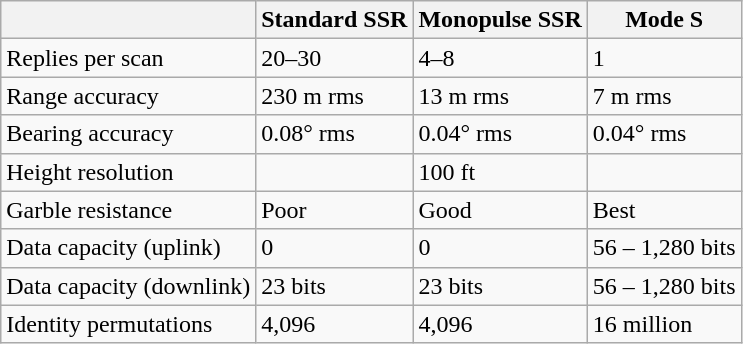<table class="wikitable">
<tr>
<th></th>
<th>Standard SSR</th>
<th>Monopulse SSR</th>
<th>Mode S</th>
</tr>
<tr>
<td>Replies per scan</td>
<td>20–30</td>
<td>4–8</td>
<td>1</td>
</tr>
<tr>
<td>Range accuracy</td>
<td>230 m rms</td>
<td>13 m rms</td>
<td>7 m rms</td>
</tr>
<tr>
<td>Bearing accuracy</td>
<td>0.08° rms</td>
<td>0.04° rms</td>
<td>0.04° rms</td>
</tr>
<tr>
<td>Height resolution</td>
<td></td>
<td>100 ft</td>
<td></td>
</tr>
<tr>
<td>Garble resistance</td>
<td>Poor</td>
<td>Good</td>
<td>Best</td>
</tr>
<tr>
<td>Data capacity (uplink)</td>
<td>0</td>
<td>0</td>
<td>56 – 1,280 bits</td>
</tr>
<tr>
<td>Data capacity (downlink)</td>
<td>23 bits</td>
<td>23 bits</td>
<td>56 – 1,280 bits</td>
</tr>
<tr>
<td>Identity permutations</td>
<td>4,096</td>
<td>4,096</td>
<td>16 million</td>
</tr>
</table>
